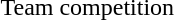<table>
<tr>
<td>Team competition</td>
<td></td>
<td></td>
<td></td>
</tr>
</table>
